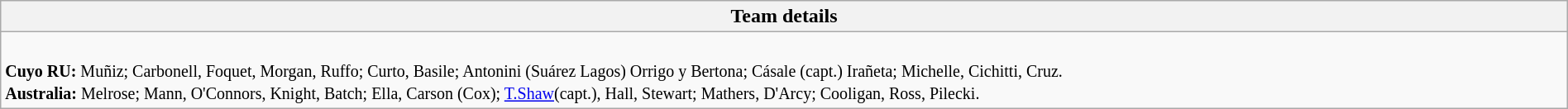<table style="width:100%" class="wikitable collapsible collapsed">
<tr>
<th>Team details</th>
</tr>
<tr>
<td><br><small><strong>Cuyo RU:</strong> Muñiz; Carbonell, Foquet, Morgan, Ruffo; Curto, Basile; Antonini (Suárez Lagos) Orrigo y
Bertona; Cásale (capt.) Irañeta; Michelle, Cichitti, Cruz.  <br><strong>Australia:</strong> Melrose; Mann, O'Connors, Knight, Batch; Ella, Carson (Cox); <a href='#'>T.Shaw</a>(capt.), Hall, Stewart; Mathers, D'Arcy; Cooligan, Ross, Pilecki.</small></td>
</tr>
</table>
